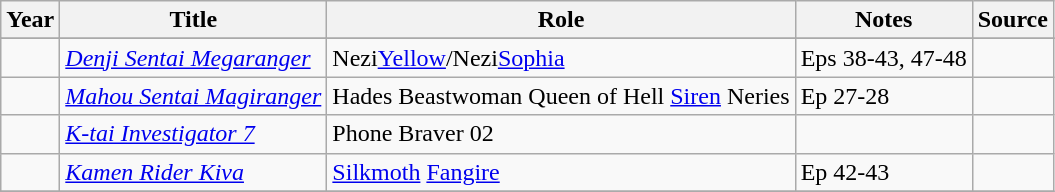<table class="wikitable sortable plainrowheaders">
<tr>
<th>Year</th>
<th>Title</th>
<th>Role</th>
<th class="unsortable">Notes</th>
<th class="unsortable">Source</th>
</tr>
<tr>
</tr>
<tr>
<td></td>
<td><em><a href='#'>Denji Sentai Megaranger</a></em></td>
<td>Nezi<a href='#'>Yellow</a>/Nezi<a href='#'>Sophia</a></td>
<td>Eps 38-43, 47-48</td>
<td></td>
</tr>
<tr>
<td></td>
<td><em><a href='#'>Mahou Sentai Magiranger</a></em></td>
<td>Hades Beastwoman Queen of Hell <a href='#'>Siren</a> Neries</td>
<td>Ep 27-28</td>
<td></td>
</tr>
<tr>
<td></td>
<td><em><a href='#'>K-tai Investigator 7</a></em></td>
<td>Phone Braver 02</td>
<td></td>
<td></td>
</tr>
<tr>
<td></td>
<td><em><a href='#'>Kamen Rider Kiva</a></em></td>
<td><a href='#'>Silkmoth</a> <a href='#'>Fangire</a></td>
<td>Ep 42-43</td>
<td></td>
</tr>
<tr>
</tr>
</table>
